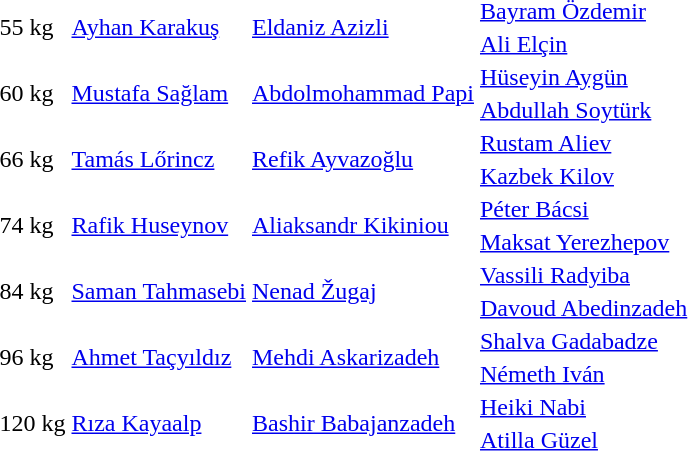<table>
<tr>
<td rowspan=2>55 kg</td>
<td rowspan=2> <a href='#'>Ayhan Karakuş</a></td>
<td rowspan=2> <a href='#'>Eldaniz Azizli</a></td>
<td> <a href='#'>Bayram Özdemir</a></td>
</tr>
<tr>
<td> <a href='#'>Ali Elçin</a></td>
</tr>
<tr>
<td rowspan=2>60 kg</td>
<td rowspan=2> <a href='#'>Mustafa Sağlam</a></td>
<td rowspan=2> <a href='#'>Abdolmohammad Papi</a></td>
<td> <a href='#'>Hüseyin Aygün</a></td>
</tr>
<tr>
<td> <a href='#'>Abdullah Soytürk</a></td>
</tr>
<tr>
<td rowspan=2>66 kg</td>
<td rowspan=2> <a href='#'>Tamás Lőrincz</a></td>
<td rowspan=2> <a href='#'>Refik Ayvazoğlu</a></td>
<td> <a href='#'>Rustam Aliev</a></td>
</tr>
<tr>
<td> <a href='#'>Kazbek Kilov</a></td>
</tr>
<tr>
<td rowspan=2>74 kg</td>
<td rowspan=2> <a href='#'>Rafik Huseynov</a></td>
<td rowspan=2> <a href='#'>Aliaksandr Kikiniou</a></td>
<td> <a href='#'>Péter Bácsi</a></td>
</tr>
<tr>
<td> <a href='#'>Maksat Yerezhepov</a></td>
</tr>
<tr>
<td rowspan=2>84 kg</td>
<td rowspan=2> <a href='#'>Saman Tahmasebi</a></td>
<td rowspan=2> <a href='#'>Nenad Žugaj</a></td>
<td> <a href='#'>Vassili Radyiba</a></td>
</tr>
<tr>
<td> <a href='#'>Davoud Abedinzadeh</a></td>
</tr>
<tr>
<td rowspan=2>96 kg</td>
<td rowspan=2> <a href='#'>Ahmet Taçyıldız</a></td>
<td rowspan=2> <a href='#'>Mehdi Askarizadeh</a></td>
<td> <a href='#'>Shalva Gadabadze</a></td>
</tr>
<tr>
<td> <a href='#'>Németh Iván</a></td>
</tr>
<tr>
<td rowspan=2>120 kg</td>
<td rowspan=2> <a href='#'>Rıza Kayaalp</a></td>
<td rowspan=2> <a href='#'>Bashir Babajanzadeh</a></td>
<td> <a href='#'>Heiki Nabi</a></td>
</tr>
<tr>
<td> <a href='#'>Atilla Güzel</a></td>
</tr>
<tr>
</tr>
</table>
